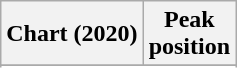<table class="wikitable sortable plainrowheaders">
<tr>
<th scope=col>Chart (2020)</th>
<th scope=col>Peak<br>position</th>
</tr>
<tr>
</tr>
<tr>
</tr>
<tr>
</tr>
<tr>
</tr>
</table>
